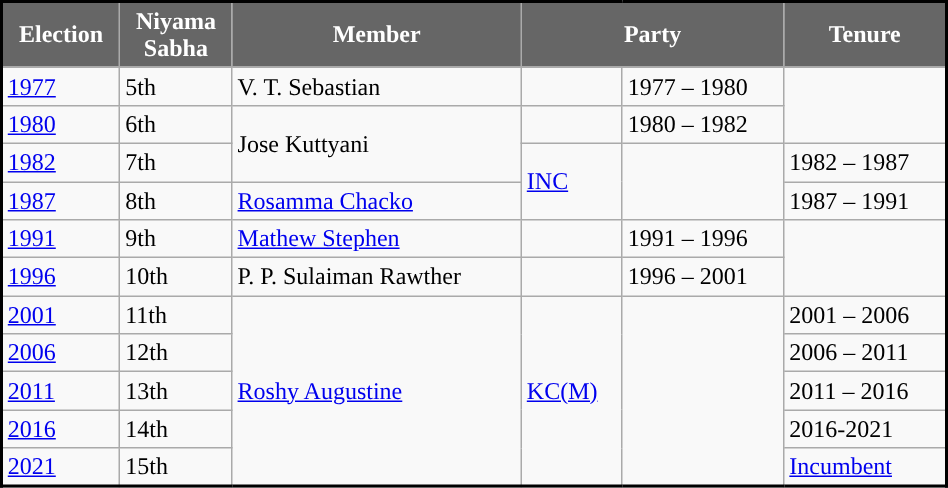<table class="wikitable sortable" width="50%" style="border: 2px #000000 solid; font-size: x-big;">
<tr>
<th style="background-color:#666666; color:white">Election</th>
<th style="background-color:#666666; color:white">Niyama<br>Sabha</th>
<th style="background-color:#666666; color:white">Member</th>
<th colspan="2" style="background-color:#666666; color:white">Party</th>
<th style="background-color:#666666; color:white">Tenure</th>
</tr>
<tr>
<td><a href='#'>1977</a></td>
<td>5th</td>
<td>V. T. Sebastian</td>
<td></td>
<td>1977 – 1980</td>
</tr>
<tr>
<td><a href='#'>1980</a></td>
<td>6th</td>
<td rowspan="2">Jose Kuttyani</td>
<td></td>
<td>1980 – 1982</td>
</tr>
<tr>
<td><a href='#'>1982</a></td>
<td>7th</td>
<td rowspan="2"><a href='#'>INC</a></td>
<td rowspan="2" style="background-color: "></td>
<td>1982 – 1987</td>
</tr>
<tr>
<td><a href='#'>1987</a></td>
<td>8th</td>
<td><a href='#'>Rosamma Chacko</a></td>
<td>1987 – 1991</td>
</tr>
<tr>
<td><a href='#'>1991</a></td>
<td>9th</td>
<td><a href='#'>Mathew Stephen</a></td>
<td></td>
<td>1991 – 1996</td>
</tr>
<tr>
<td><a href='#'>1996</a></td>
<td>10th</td>
<td>P. P. Sulaiman Rawther</td>
<td></td>
<td>1996 – 2001</td>
</tr>
<tr>
<td><a href='#'>2001</a></td>
<td>11th</td>
<td rowspan="5"><a href='#'>Roshy Augustine</a></td>
<td rowspan="5"><a href='#'>KC(M)</a></td>
<td rowspan="5" style="background-color: "></td>
<td>2001 – 2006</td>
</tr>
<tr>
<td><a href='#'>2006</a></td>
<td>12th</td>
<td>2006 – 2011</td>
</tr>
<tr>
<td><a href='#'>2011</a></td>
<td>13th</td>
<td>2011 – 2016</td>
</tr>
<tr>
<td><a href='#'>2016</a></td>
<td>14th</td>
<td>2016-2021</td>
</tr>
<tr>
<td><a href='#'>2021</a></td>
<td>15th</td>
<td><a href='#'>Incumbent</a></td>
</tr>
<tr>
</tr>
</table>
